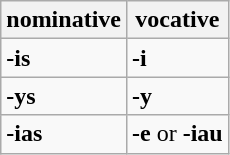<table class="wikitable">
<tr>
<th>nominative</th>
<th>vocative</th>
</tr>
<tr>
<td><strong>-is</strong></td>
<td><strong>-i</strong></td>
</tr>
<tr>
<td><strong>-ys</strong></td>
<td><strong>-y</strong></td>
</tr>
<tr>
<td><strong>-ias</strong></td>
<td><strong>-e</strong> or <strong>-iau</strong></td>
</tr>
</table>
